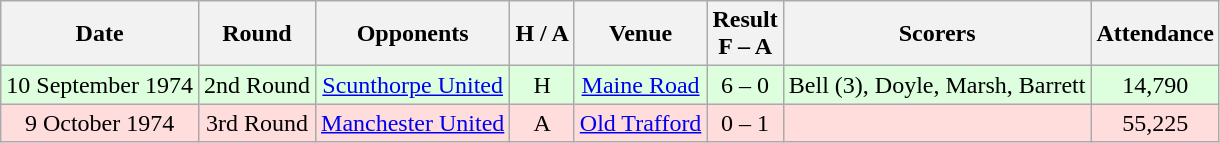<table class="wikitable" style="text-align:center">
<tr>
<th>Date</th>
<th>Round</th>
<th>Opponents</th>
<th>H / A</th>
<th>Venue</th>
<th>Result<br>F – A</th>
<th>Scorers</th>
<th>Attendance</th>
</tr>
<tr bgcolor="#ddffdd">
<td>10 September 1974</td>
<td>2nd Round</td>
<td><a href='#'>Scunthorpe United</a></td>
<td>H</td>
<td><a href='#'>Maine Road</a></td>
<td>6 – 0</td>
<td>Bell (3), Doyle, Marsh, Barrett</td>
<td>14,790</td>
</tr>
<tr bgcolor="#ffdddd">
<td>9 October 1974</td>
<td>3rd Round</td>
<td><a href='#'>Manchester United</a></td>
<td>A</td>
<td><a href='#'>Old Trafford</a></td>
<td>0 – 1</td>
<td></td>
<td>55,225</td>
</tr>
</table>
